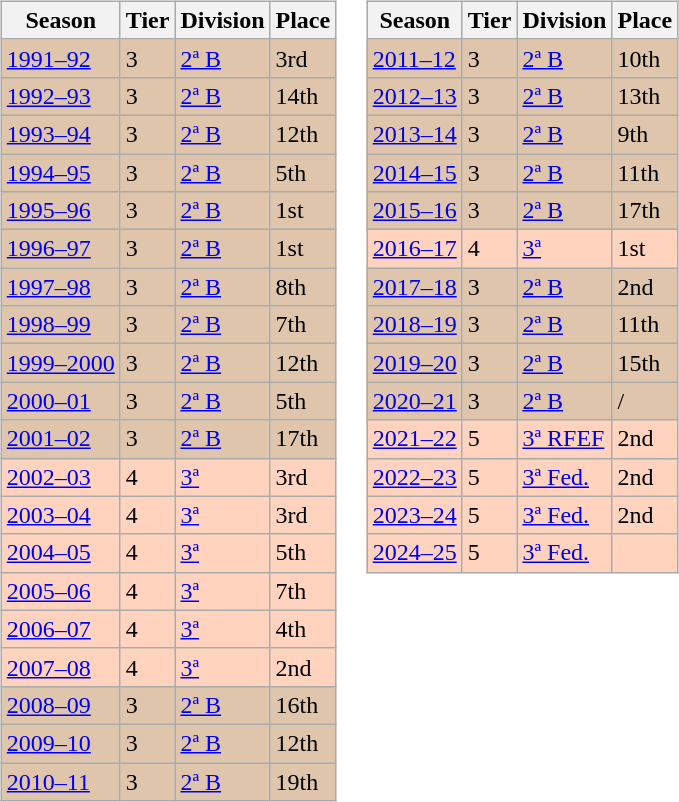<table>
<tr>
<td valign="top" width=0%><br><table class="wikitable">
<tr style="background:#f0f6fa;">
<th>Season</th>
<th>Tier</th>
<th>Division</th>
<th>Place</th>
</tr>
<tr>
<td style="background:#DEC5AB;"><a href='#'>1991–92</a></td>
<td style="background:#DEC5AB;">3</td>
<td style="background:#DEC5AB;"><a href='#'>2ª B</a></td>
<td style="background:#DEC5AB;">3rd</td>
</tr>
<tr>
<td style="background:#DEC5AB;"><a href='#'>1992–93</a></td>
<td style="background:#DEC5AB;">3</td>
<td style="background:#DEC5AB;"><a href='#'>2ª B</a></td>
<td style="background:#DEC5AB;">14th</td>
</tr>
<tr>
<td style="background:#DEC5AB;"><a href='#'>1993–94</a></td>
<td style="background:#DEC5AB;">3</td>
<td style="background:#DEC5AB;"><a href='#'>2ª B</a></td>
<td style="background:#DEC5AB;">12th</td>
</tr>
<tr>
<td style="background:#DEC5AB;"><a href='#'>1994–95</a></td>
<td style="background:#DEC5AB;">3</td>
<td style="background:#DEC5AB;"><a href='#'>2ª B</a></td>
<td style="background:#DEC5AB;">5th</td>
</tr>
<tr>
<td style="background:#DEC5AB;"><a href='#'>1995–96</a></td>
<td style="background:#DEC5AB;">3</td>
<td style="background:#DEC5AB;"><a href='#'>2ª B</a></td>
<td style="background:#DEC5AB;">1st</td>
</tr>
<tr>
<td style="background:#DEC5AB;"><a href='#'>1996–97</a></td>
<td style="background:#DEC5AB;">3</td>
<td style="background:#DEC5AB;"><a href='#'>2ª B</a></td>
<td style="background:#DEC5AB;">1st</td>
</tr>
<tr>
<td style="background:#DEC5AB;"><a href='#'>1997–98</a></td>
<td style="background:#DEC5AB;">3</td>
<td style="background:#DEC5AB;"><a href='#'>2ª B</a></td>
<td style="background:#DEC5AB;">8th</td>
</tr>
<tr>
<td style="background:#DEC5AB;"><a href='#'>1998–99</a></td>
<td style="background:#DEC5AB;">3</td>
<td style="background:#DEC5AB;"><a href='#'>2ª B</a></td>
<td style="background:#DEC5AB;">7th</td>
</tr>
<tr>
<td style="background:#DEC5AB;"><a href='#'>1999–2000</a></td>
<td style="background:#DEC5AB;">3</td>
<td style="background:#DEC5AB;"><a href='#'>2ª B</a></td>
<td style="background:#DEC5AB;">12th</td>
</tr>
<tr>
<td style="background:#DEC5AB;"><a href='#'>2000–01</a></td>
<td style="background:#DEC5AB;">3</td>
<td style="background:#DEC5AB;"><a href='#'>2ª B</a></td>
<td style="background:#DEC5AB;">5th</td>
</tr>
<tr>
<td style="background:#DEC5AB;"><a href='#'>2001–02</a></td>
<td style="background:#DEC5AB;">3</td>
<td style="background:#DEC5AB;"><a href='#'>2ª B</a></td>
<td style="background:#DEC5AB;">17th</td>
</tr>
<tr>
<td style="background:#FFD3BD;"><a href='#'>2002–03</a></td>
<td style="background:#FFD3BD;">4</td>
<td style="background:#FFD3BD;"><a href='#'>3ª</a></td>
<td style="background:#FFD3BD;">3rd</td>
</tr>
<tr>
<td style="background:#FFD3BD;"><a href='#'>2003–04</a></td>
<td style="background:#FFD3BD;">4</td>
<td style="background:#FFD3BD;"><a href='#'>3ª</a></td>
<td style="background:#FFD3BD;">3rd</td>
</tr>
<tr>
<td style="background:#FFD3BD;"><a href='#'>2004–05</a></td>
<td style="background:#FFD3BD;">4</td>
<td style="background:#FFD3BD;"><a href='#'>3ª</a></td>
<td style="background:#FFD3BD;">5th</td>
</tr>
<tr>
<td style="background:#FFD3BD;"><a href='#'>2005–06</a></td>
<td style="background:#FFD3BD;">4</td>
<td style="background:#FFD3BD;"><a href='#'>3ª</a></td>
<td style="background:#FFD3BD;">7th</td>
</tr>
<tr>
<td style="background:#FFD3BD;"><a href='#'>2006–07</a></td>
<td style="background:#FFD3BD;">4</td>
<td style="background:#FFD3BD;"><a href='#'>3ª</a></td>
<td style="background:#FFD3BD;">4th</td>
</tr>
<tr>
<td style="background:#FFD3BD;"><a href='#'>2007–08</a></td>
<td style="background:#FFD3BD;">4</td>
<td style="background:#FFD3BD;"><a href='#'>3ª</a></td>
<td style="background:#FFD3BD;">2nd</td>
</tr>
<tr>
<td style="background:#DEC5AB;"><a href='#'>2008–09</a></td>
<td style="background:#DEC5AB;">3</td>
<td style="background:#DEC5AB;"><a href='#'>2ª B</a></td>
<td style="background:#DEC5AB;">16th</td>
</tr>
<tr>
<td style="background:#DEC5AB;"><a href='#'>2009–10</a></td>
<td style="background:#DEC5AB;">3</td>
<td style="background:#DEC5AB;"><a href='#'>2ª B</a></td>
<td style="background:#DEC5AB;">12th</td>
</tr>
<tr>
<td style="background:#DEC5AB;"><a href='#'>2010–11</a></td>
<td style="background:#DEC5AB;">3</td>
<td style="background:#DEC5AB;"><a href='#'>2ª B</a></td>
<td style="background:#DEC5AB;">19th</td>
</tr>
</table>
</td>
<td valign="top" width=0%><br><table class="wikitable">
<tr style="background:#f0f6fa;">
<th>Season</th>
<th>Tier</th>
<th>Division</th>
<th>Place</th>
</tr>
<tr>
<td style="background:#DEC5AB;"><a href='#'>2011–12</a></td>
<td style="background:#DEC5AB;">3</td>
<td style="background:#DEC5AB;"><a href='#'>2ª B</a></td>
<td style="background:#DEC5AB;">10th</td>
</tr>
<tr>
<td style="background:#DEC5AB;"><a href='#'>2012–13</a></td>
<td style="background:#DEC5AB;">3</td>
<td style="background:#DEC5AB;"><a href='#'>2ª B</a></td>
<td style="background:#DEC5AB;">13th</td>
</tr>
<tr>
<td style="background:#DEC5AB;"><a href='#'>2013–14</a></td>
<td style="background:#DEC5AB;">3</td>
<td style="background:#DEC5AB;"><a href='#'>2ª B</a></td>
<td style="background:#DEC5AB;">9th</td>
</tr>
<tr>
<td style="background:#DEC5AB;"><a href='#'>2014–15</a></td>
<td style="background:#DEC5AB;">3</td>
<td style="background:#DEC5AB;"><a href='#'>2ª B</a></td>
<td style="background:#DEC5AB;">11th</td>
</tr>
<tr>
<td style="background:#DEC5AB;"><a href='#'>2015–16</a></td>
<td style="background:#DEC5AB;">3</td>
<td style="background:#DEC5AB;"><a href='#'>2ª B</a></td>
<td style="background:#DEC5AB;">17th</td>
</tr>
<tr>
<td style="background:#FFD3BD;"><a href='#'>2016–17</a></td>
<td style="background:#FFD3BD;">4</td>
<td style="background:#FFD3BD;"><a href='#'>3ª</a></td>
<td style="background:#FFD3BD;">1st</td>
</tr>
<tr>
<td style="background:#DEC5AB;"><a href='#'>2017–18</a></td>
<td style="background:#DEC5AB;">3</td>
<td style="background:#DEC5AB;"><a href='#'>2ª B</a></td>
<td style="background:#DEC5AB;">2nd</td>
</tr>
<tr>
<td style="background:#DEC5AB;"><a href='#'>2018–19</a></td>
<td style="background:#DEC5AB;">3</td>
<td style="background:#DEC5AB;"><a href='#'>2ª B</a></td>
<td style="background:#DEC5AB;">11th</td>
</tr>
<tr>
<td style="background:#DEC5AB;"><a href='#'>2019–20</a></td>
<td style="background:#DEC5AB;">3</td>
<td style="background:#DEC5AB;"><a href='#'>2ª B</a></td>
<td style="background:#DEC5AB;">15th</td>
</tr>
<tr>
<td style="background:#DEC5AB;"><a href='#'>2020–21</a></td>
<td style="background:#DEC5AB;">3</td>
<td style="background:#DEC5AB;"><a href='#'>2ª B</a></td>
<td style="background:#DEC5AB;"> / </td>
</tr>
<tr>
<td style="background:#FFD3BD;"><a href='#'>2021–22</a></td>
<td style="background:#FFD3BD;">5</td>
<td style="background:#FFD3BD;"><a href='#'>3ª RFEF</a></td>
<td style="background:#FFD3BD;">2nd</td>
</tr>
<tr>
<td style="background:#FFD3BD;"><a href='#'>2022–23</a></td>
<td style="background:#FFD3BD;">5</td>
<td style="background:#FFD3BD;"><a href='#'>3ª Fed.</a></td>
<td style="background:#FFD3BD;">2nd</td>
</tr>
<tr>
<td style="background:#FFD3BD;"><a href='#'>2023–24</a></td>
<td style="background:#FFD3BD;">5</td>
<td style="background:#FFD3BD;"><a href='#'>3ª Fed.</a></td>
<td style="background:#FFD3BD;">2nd</td>
</tr>
<tr>
<td style="background:#FFD3BD;"><a href='#'>2024–25</a></td>
<td style="background:#FFD3BD;">5</td>
<td style="background:#FFD3BD;"><a href='#'>3ª Fed.</a></td>
<td style="background:#FFD3BD;"></td>
</tr>
</table>
</td>
</tr>
</table>
